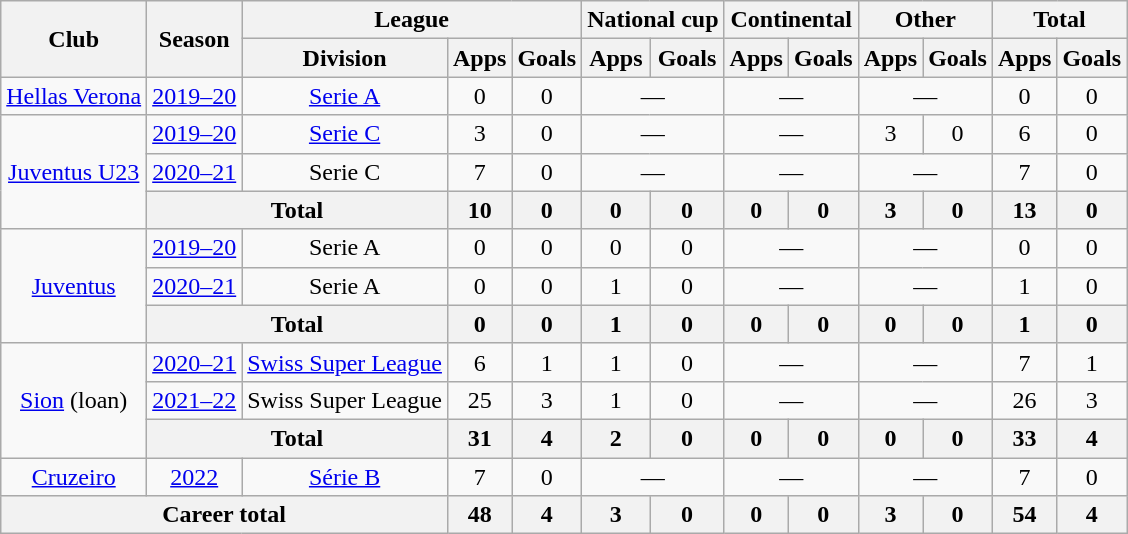<table class="wikitable" style="text-align: center">
<tr>
<th rowspan="2">Club</th>
<th rowspan="2">Season</th>
<th colspan="3">League</th>
<th colspan="2">National cup</th>
<th colspan="2">Continental</th>
<th colspan="2">Other</th>
<th colspan="2">Total</th>
</tr>
<tr>
<th>Division</th>
<th>Apps</th>
<th>Goals</th>
<th>Apps</th>
<th>Goals</th>
<th>Apps</th>
<th>Goals</th>
<th>Apps</th>
<th>Goals</th>
<th>Apps</th>
<th>Goals</th>
</tr>
<tr>
<td><a href='#'>Hellas Verona</a></td>
<td><a href='#'>2019–20</a></td>
<td><a href='#'>Serie A</a></td>
<td>0</td>
<td>0</td>
<td colspan="2">—</td>
<td colspan="2">—</td>
<td colspan="2">—</td>
<td>0</td>
<td>0</td>
</tr>
<tr>
<td rowspan="3"><a href='#'>Juventus U23</a></td>
<td><a href='#'>2019–20</a></td>
<td><a href='#'>Serie C</a></td>
<td>3</td>
<td>0</td>
<td colspan="2">—</td>
<td colspan="2">—</td>
<td>3</td>
<td>0</td>
<td>6</td>
<td>0</td>
</tr>
<tr>
<td><a href='#'>2020–21</a></td>
<td>Serie C</td>
<td>7</td>
<td>0</td>
<td colspan="2">—</td>
<td colspan="2">—</td>
<td colspan="2">—</td>
<td>7</td>
<td>0</td>
</tr>
<tr>
<th colspan="2">Total</th>
<th>10</th>
<th>0</th>
<th>0</th>
<th>0</th>
<th>0</th>
<th>0</th>
<th>3</th>
<th>0</th>
<th>13</th>
<th>0</th>
</tr>
<tr>
<td rowspan="3"><a href='#'>Juventus</a></td>
<td><a href='#'>2019–20</a></td>
<td>Serie A</td>
<td>0</td>
<td>0</td>
<td>0</td>
<td>0</td>
<td colspan="2">—</td>
<td colspan="2">—</td>
<td>0</td>
<td>0</td>
</tr>
<tr>
<td><a href='#'>2020–21</a></td>
<td>Serie A</td>
<td>0</td>
<td>0</td>
<td>1</td>
<td>0</td>
<td colspan="2">—</td>
<td colspan="2">—</td>
<td>1</td>
<td>0</td>
</tr>
<tr>
<th colspan="2">Total</th>
<th>0</th>
<th>0</th>
<th>1</th>
<th>0</th>
<th>0</th>
<th>0</th>
<th>0</th>
<th>0</th>
<th>1</th>
<th>0</th>
</tr>
<tr>
<td rowspan="3"><a href='#'>Sion</a> (loan)</td>
<td><a href='#'>2020–21</a></td>
<td><a href='#'>Swiss Super League</a></td>
<td>6</td>
<td>1</td>
<td>1</td>
<td>0</td>
<td colspan="2">—</td>
<td colspan="2">—</td>
<td>7</td>
<td>1</td>
</tr>
<tr>
<td><a href='#'>2021–22</a></td>
<td>Swiss Super League</td>
<td>25</td>
<td>3</td>
<td>1</td>
<td>0</td>
<td colspan="2">—</td>
<td colspan="2">—</td>
<td>26</td>
<td>3</td>
</tr>
<tr>
<th colspan="2">Total</th>
<th>31</th>
<th>4</th>
<th>2</th>
<th>0</th>
<th>0</th>
<th>0</th>
<th>0</th>
<th>0</th>
<th>33</th>
<th>4</th>
</tr>
<tr>
<td><a href='#'>Cruzeiro</a></td>
<td><a href='#'>2022</a></td>
<td><a href='#'>Série B</a></td>
<td>7</td>
<td>0</td>
<td colspan="2">—</td>
<td colspan="2">—</td>
<td colspan="2">—</td>
<td>7</td>
<td>0</td>
</tr>
<tr>
<th colspan="3">Career total</th>
<th>48</th>
<th>4</th>
<th>3</th>
<th>0</th>
<th>0</th>
<th>0</th>
<th>3</th>
<th>0</th>
<th>54</th>
<th>4</th>
</tr>
</table>
